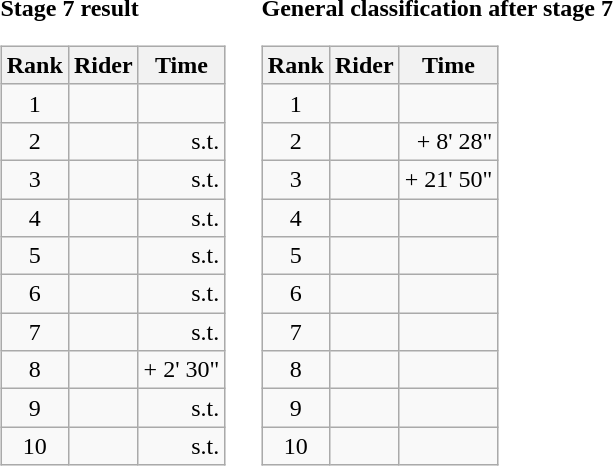<table>
<tr>
<td><strong>Stage 7 result</strong><br><table class="wikitable">
<tr>
<th scope="col">Rank</th>
<th scope="col">Rider</th>
<th scope="col">Time</th>
</tr>
<tr>
<td style="text-align:center;">1</td>
<td></td>
<td style="text-align:right;"></td>
</tr>
<tr>
<td style="text-align:center;">2</td>
<td></td>
<td style="text-align:right;">s.t.</td>
</tr>
<tr>
<td style="text-align:center;">3</td>
<td></td>
<td style="text-align:right;">s.t.</td>
</tr>
<tr>
<td style="text-align:center;">4</td>
<td></td>
<td style="text-align:right;">s.t.</td>
</tr>
<tr>
<td style="text-align:center;">5</td>
<td></td>
<td style="text-align:right;">s.t.</td>
</tr>
<tr>
<td style="text-align:center;">6</td>
<td></td>
<td style="text-align:right;">s.t.</td>
</tr>
<tr>
<td style="text-align:center;">7</td>
<td></td>
<td style="text-align:right;">s.t.</td>
</tr>
<tr>
<td style="text-align:center;">8</td>
<td></td>
<td style="text-align:right;">+ 2' 30"</td>
</tr>
<tr>
<td style="text-align:center;">9</td>
<td></td>
<td style="text-align:right;">s.t.</td>
</tr>
<tr>
<td style="text-align:center;">10</td>
<td></td>
<td style="text-align:right;">s.t.</td>
</tr>
</table>
</td>
<td></td>
<td><strong>General classification after stage 7</strong><br><table class="wikitable">
<tr>
<th scope="col">Rank</th>
<th scope="col">Rider</th>
<th scope="col">Time</th>
</tr>
<tr>
<td style="text-align:center;">1</td>
<td></td>
<td style="text-align:right;"></td>
</tr>
<tr>
<td style="text-align:center;">2</td>
<td></td>
<td style="text-align:right;">+ 8' 28"</td>
</tr>
<tr>
<td style="text-align:center;">3</td>
<td></td>
<td style="text-align:right;">+ 21' 50"</td>
</tr>
<tr>
<td style="text-align:center;">4</td>
<td></td>
<td></td>
</tr>
<tr>
<td style="text-align:center;">5</td>
<td></td>
<td></td>
</tr>
<tr>
<td style="text-align:center;">6</td>
<td></td>
<td></td>
</tr>
<tr>
<td style="text-align:center;">7</td>
<td></td>
<td></td>
</tr>
<tr>
<td style="text-align:center;">8</td>
<td></td>
<td></td>
</tr>
<tr>
<td style="text-align:center;">9</td>
<td></td>
<td></td>
</tr>
<tr>
<td style="text-align:center;">10</td>
<td></td>
<td></td>
</tr>
</table>
</td>
</tr>
</table>
